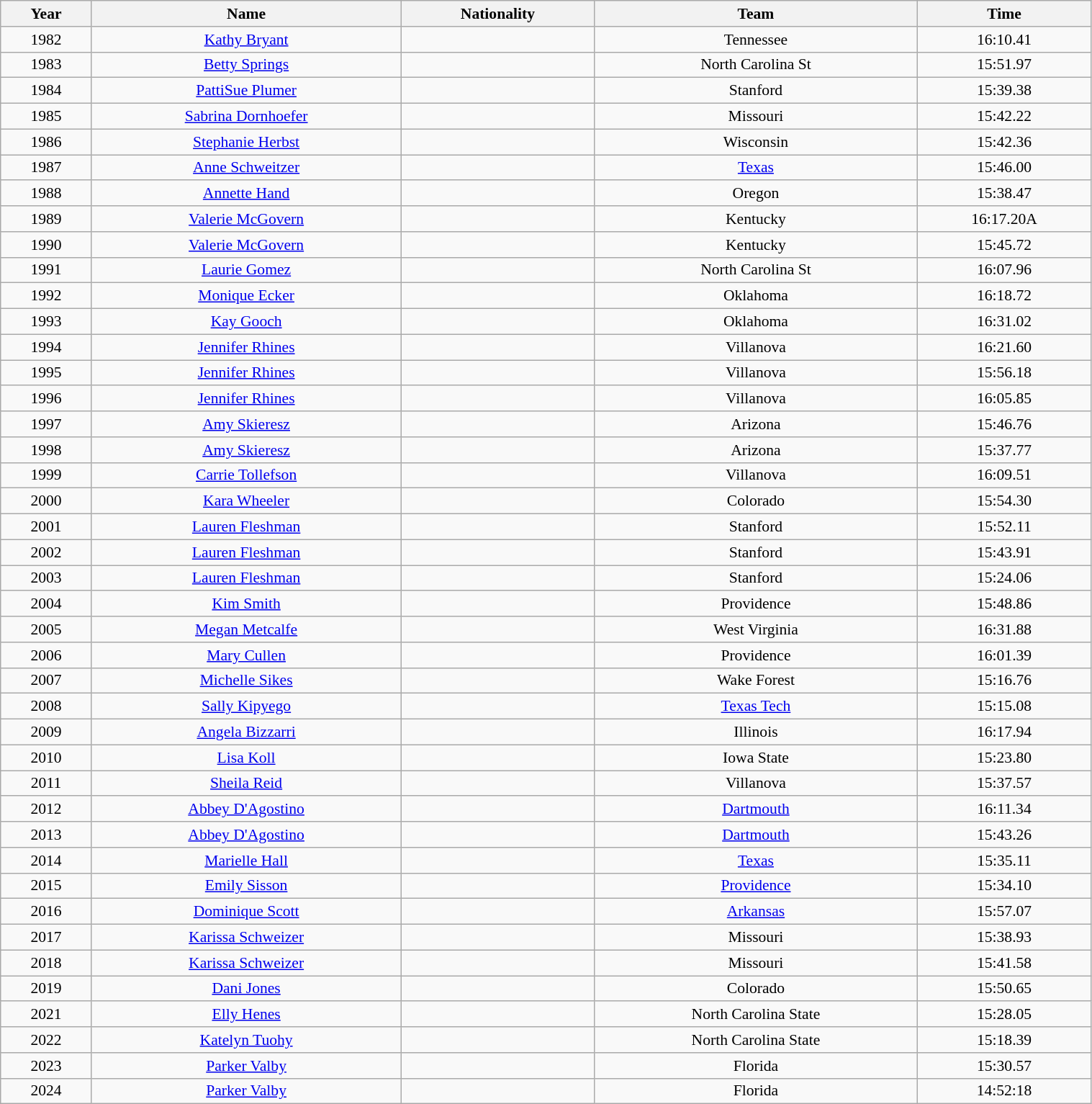<table class="wikitable sortable" style="font-size:90%; width: 80%; text-align: center;">
<tr>
<th>Year</th>
<th>Name</th>
<th>Nationality</th>
<th>Team</th>
<th>Time</th>
</tr>
<tr>
<td>1982</td>
<td><a href='#'>Kathy Bryant</a></td>
<td></td>
<td>Tennessee</td>
<td>16:10.41</td>
</tr>
<tr>
<td>1983</td>
<td><a href='#'>Betty Springs</a></td>
<td></td>
<td>North Carolina St</td>
<td>15:51.97</td>
</tr>
<tr>
<td>1984</td>
<td><a href='#'>PattiSue Plumer</a></td>
<td></td>
<td>Stanford</td>
<td>15:39.38</td>
</tr>
<tr>
<td>1985</td>
<td><a href='#'>Sabrina Dornhoefer</a></td>
<td></td>
<td>Missouri</td>
<td>15:42.22</td>
</tr>
<tr>
<td>1986</td>
<td><a href='#'>Stephanie Herbst</a></td>
<td></td>
<td>Wisconsin</td>
<td>15:42.36</td>
</tr>
<tr>
<td>1987</td>
<td><a href='#'>Anne Schweitzer</a></td>
<td></td>
<td><a href='#'>Texas</a></td>
<td>15:46.00</td>
</tr>
<tr>
<td>1988</td>
<td><a href='#'>Annette Hand</a></td>
<td></td>
<td>Oregon</td>
<td>15:38.47</td>
</tr>
<tr>
<td>1989</td>
<td><a href='#'>Valerie McGovern</a></td>
<td></td>
<td>Kentucky</td>
<td>16:17.20A</td>
</tr>
<tr>
<td>1990</td>
<td><a href='#'>Valerie McGovern</a></td>
<td></td>
<td>Kentucky</td>
<td>15:45.72</td>
</tr>
<tr>
<td>1991</td>
<td><a href='#'>Laurie Gomez</a></td>
<td></td>
<td>North Carolina St</td>
<td>16:07.96</td>
</tr>
<tr>
<td>1992</td>
<td><a href='#'>Monique Ecker</a></td>
<td></td>
<td>Oklahoma</td>
<td>16:18.72</td>
</tr>
<tr>
<td>1993</td>
<td><a href='#'>Kay Gooch</a></td>
<td></td>
<td>Oklahoma</td>
<td>16:31.02</td>
</tr>
<tr>
<td>1994</td>
<td><a href='#'>Jennifer Rhines</a></td>
<td></td>
<td>Villanova</td>
<td>16:21.60</td>
</tr>
<tr>
<td>1995</td>
<td><a href='#'>Jennifer Rhines</a></td>
<td></td>
<td>Villanova</td>
<td>15:56.18</td>
</tr>
<tr>
<td>1996</td>
<td><a href='#'>Jennifer Rhines</a></td>
<td></td>
<td>Villanova</td>
<td>16:05.85</td>
</tr>
<tr>
<td>1997</td>
<td><a href='#'>Amy Skieresz</a></td>
<td></td>
<td>Arizona</td>
<td>15:46.76</td>
</tr>
<tr>
<td>1998</td>
<td><a href='#'>Amy Skieresz</a></td>
<td></td>
<td>Arizona</td>
<td>15:37.77</td>
</tr>
<tr>
<td>1999</td>
<td><a href='#'>Carrie Tollefson</a></td>
<td></td>
<td>Villanova</td>
<td>16:09.51</td>
</tr>
<tr>
<td>2000</td>
<td><a href='#'>Kara Wheeler</a></td>
<td></td>
<td>Colorado</td>
<td>15:54.30</td>
</tr>
<tr>
<td>2001</td>
<td><a href='#'>Lauren Fleshman</a></td>
<td></td>
<td>Stanford</td>
<td>15:52.11</td>
</tr>
<tr>
<td>2002</td>
<td><a href='#'>Lauren Fleshman</a></td>
<td></td>
<td>Stanford</td>
<td>15:43.91</td>
</tr>
<tr>
<td>2003</td>
<td><a href='#'>Lauren Fleshman</a></td>
<td></td>
<td>Stanford</td>
<td>15:24.06</td>
</tr>
<tr>
<td>2004</td>
<td><a href='#'>Kim Smith</a></td>
<td></td>
<td>Providence</td>
<td>15:48.86</td>
</tr>
<tr>
<td>2005</td>
<td><a href='#'>Megan Metcalfe</a></td>
<td></td>
<td>West Virginia</td>
<td>16:31.88</td>
</tr>
<tr>
<td>2006</td>
<td><a href='#'>Mary Cullen</a></td>
<td></td>
<td>Providence</td>
<td>16:01.39</td>
</tr>
<tr>
<td>2007</td>
<td><a href='#'>Michelle Sikes</a></td>
<td></td>
<td>Wake Forest</td>
<td>15:16.76</td>
</tr>
<tr>
<td>2008</td>
<td><a href='#'>Sally Kipyego</a></td>
<td></td>
<td><a href='#'>Texas Tech</a></td>
<td>15:15.08</td>
</tr>
<tr>
<td>2009</td>
<td><a href='#'>Angela Bizzarri</a></td>
<td></td>
<td>Illinois</td>
<td>16:17.94</td>
</tr>
<tr>
<td>2010</td>
<td><a href='#'>Lisa Koll</a></td>
<td></td>
<td>Iowa State</td>
<td>15:23.80</td>
</tr>
<tr>
<td>2011</td>
<td><a href='#'>Sheila Reid</a></td>
<td></td>
<td>Villanova</td>
<td>15:37.57</td>
</tr>
<tr>
<td>2012</td>
<td><a href='#'>Abbey D'Agostino</a></td>
<td></td>
<td><a href='#'>Dartmouth</a></td>
<td>16:11.34</td>
</tr>
<tr>
<td>2013</td>
<td><a href='#'>Abbey D'Agostino</a></td>
<td></td>
<td><a href='#'>Dartmouth</a></td>
<td>15:43.26</td>
</tr>
<tr>
<td>2014</td>
<td><a href='#'>Marielle Hall</a></td>
<td></td>
<td><a href='#'>Texas</a></td>
<td>15:35.11</td>
</tr>
<tr>
<td>2015</td>
<td><a href='#'>Emily Sisson</a></td>
<td></td>
<td><a href='#'>Providence</a></td>
<td>15:34.10</td>
</tr>
<tr>
<td>2016</td>
<td><a href='#'>Dominique Scott</a></td>
<td></td>
<td><a href='#'>Arkansas</a></td>
<td>15:57.07</td>
</tr>
<tr>
<td>2017</td>
<td><a href='#'>Karissa Schweizer</a></td>
<td></td>
<td>Missouri</td>
<td>15:38.93</td>
</tr>
<tr>
<td>2018</td>
<td><a href='#'>Karissa Schweizer</a></td>
<td></td>
<td>Missouri</td>
<td>15:41.58</td>
</tr>
<tr>
<td>2019</td>
<td><a href='#'>Dani Jones</a></td>
<td></td>
<td>Colorado</td>
<td>15:50.65</td>
</tr>
<tr>
<td>2021</td>
<td><a href='#'>Elly Henes</a></td>
<td></td>
<td>North Carolina State</td>
<td>15:28.05</td>
</tr>
<tr>
<td>2022</td>
<td><a href='#'>Katelyn Tuohy</a></td>
<td></td>
<td>North Carolina State</td>
<td>15:18.39</td>
</tr>
<tr>
<td>2023</td>
<td><a href='#'>Parker Valby</a></td>
<td></td>
<td>Florida</td>
<td>15:30.57</td>
</tr>
<tr>
<td>2024</td>
<td><a href='#'>Parker Valby</a></td>
<td></td>
<td>Florida</td>
<td>14:52:18</td>
</tr>
</table>
